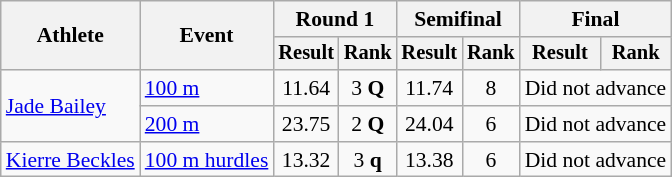<table class=wikitable style="font-size:90%">
<tr>
<th rowspan="2">Athlete</th>
<th rowspan="2">Event</th>
<th colspan="2">Round 1</th>
<th colspan="2">Semifinal</th>
<th colspan="2">Final</th>
</tr>
<tr style="font-size:95%">
<th>Result</th>
<th>Rank</th>
<th>Result</th>
<th>Rank</th>
<th>Result</th>
<th>Rank</th>
</tr>
<tr align=center>
<td align=left rowspan=2><a href='#'>Jade Bailey</a></td>
<td align=left><a href='#'>100 m</a></td>
<td>11.64</td>
<td>3 <strong>Q</strong></td>
<td>11.74</td>
<td>8</td>
<td colspan=2>Did not advance</td>
</tr>
<tr align=center>
<td align=left><a href='#'>200 m</a></td>
<td>23.75</td>
<td>2 <strong>Q</strong></td>
<td>24.04</td>
<td>6</td>
<td colspan=2>Did not advance</td>
</tr>
<tr align=center>
<td align=left><a href='#'>Kierre Beckles</a></td>
<td align=left><a href='#'>100 m hurdles</a></td>
<td>13.32</td>
<td>3 <strong>q</strong></td>
<td>13.38</td>
<td>6</td>
<td colspan=2>Did not advance</td>
</tr>
</table>
